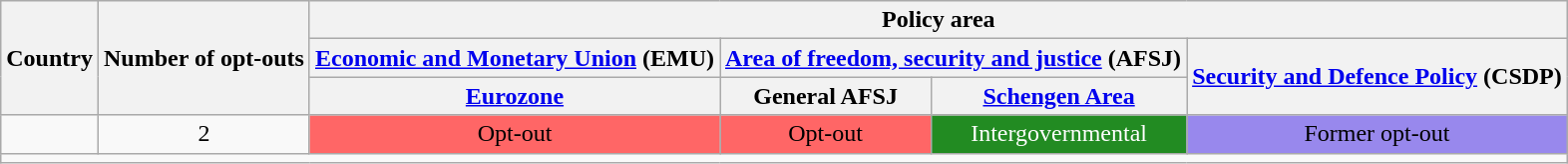<table class="wikitable" style="text-align:center">
<tr>
<th rowspan=3>Country</th>
<th rowspan=3>Number of opt‑outs</th>
<th colspan=4>Policy area</th>
</tr>
<tr>
<th><a href='#'>Economic and Monetary Union</a> (EMU)</th>
<th colspan=2><a href='#'>Area of freedom, security and justice</a> (AFSJ)</th>
<th rowspan=2><a href='#'>Security and Defence Policy</a> (CSDP)</th>
</tr>
<tr>
<th><a href='#'>Eurozone</a></th>
<th>General AFSJ</th>
<th><a href='#'>Schengen Area</a></th>
</tr>
<tr>
<td style="text-align:left"></td>
<td>2</td>
<td style="background:#FF6666">Opt-out</td>
<td style="background:#FF6666">Opt-out</td>
<td style="background:#228B22; color:white">Intergovernmental</td>
<td style="background: #9888ED">Former opt-out</td>
</tr>
<tr>
<td colspan=6 style="text-align:left; font-size:90%"></td>
</tr>
</table>
